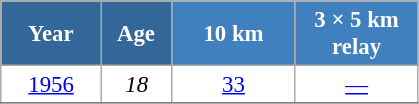<table class="wikitable" style="font-size:95%; text-align:center; border:grey solid 1px; border-collapse:collapse; background:#ffffff;">
<tr>
<th style="background-color:#369; color:white; width:60px;"> Year </th>
<th style="background-color:#369; color:white; width:40px;"> Age </th>
<th style="background-color:#4180be; color:white; width:75px;"> 10 km </th>
<th style="background-color:#4180be; color:white; width:75px;"> 3 × 5 km <br> relay </th>
</tr>
<tr>
<td><a href='#'>1956</a></td>
<td><em>18</em></td>
<td><a href='#'>33</a></td>
<td><a href='#'>—</a></td>
</tr>
<tr>
</tr>
</table>
